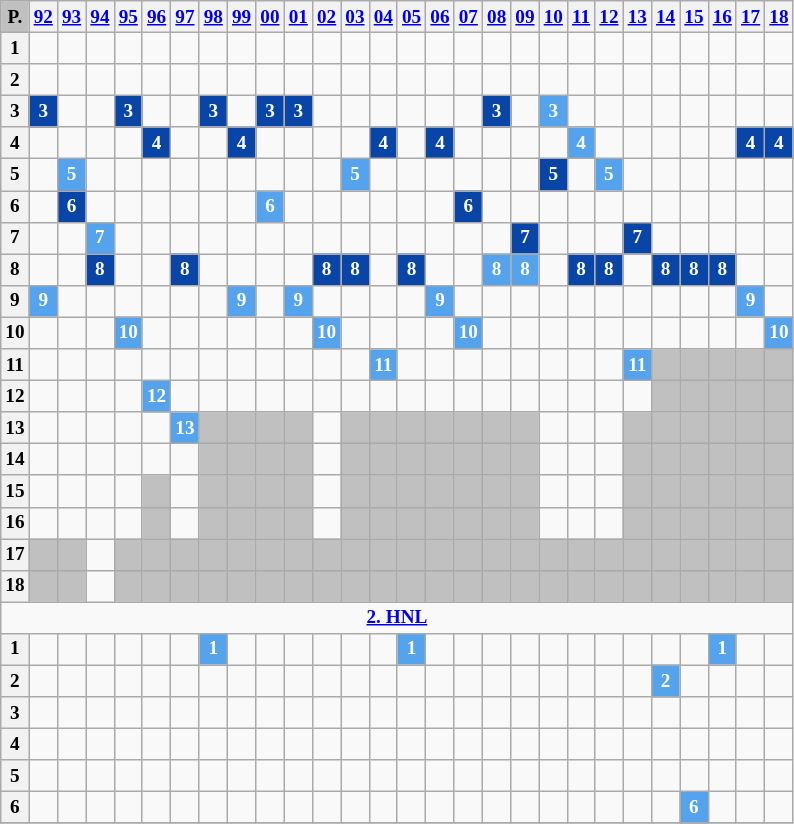<table class="wikitable" style="text-align: center; font-size:80%">
<tr>
<th style="background:#c0c0c0">P.</th>
<th><strong><a href='#'>92</a></strong></th>
<th><strong><a href='#'>93</a></strong></th>
<th><strong><a href='#'>94</a></strong></th>
<th><strong><a href='#'>95</a></strong></th>
<th><strong><a href='#'>96</a></strong></th>
<th><strong><a href='#'>97</a></strong></th>
<th><strong><a href='#'>98</a></strong></th>
<th><strong><a href='#'>99</a></strong></th>
<th><strong><a href='#'>00</a></strong></th>
<th><strong><a href='#'>01</a></strong></th>
<th><strong><a href='#'>02</a></strong></th>
<th><strong><a href='#'>03</a></strong></th>
<th><strong><a href='#'>04</a></strong></th>
<th><strong><a href='#'>05</a></strong></th>
<th><strong><a href='#'>06</a></strong></th>
<th><strong><a href='#'>07</a></strong></th>
<th><strong><a href='#'>08</a></strong></th>
<th><strong><a href='#'>09</a></strong></th>
<th><strong><a href='#'>10</a></strong></th>
<th><strong><a href='#'>11</a></strong></th>
<th><strong><a href='#'>12</a></strong></th>
<th><strong><a href='#'>13</a></strong></th>
<th><strong><a href='#'>14</a></strong></th>
<th><strong><a href='#'>15</a></strong></th>
<th><strong><a href='#'>16</a></strong></th>
<th><strong><a href='#'>17</a></strong></th>
<th><strong><a href='#'>18</a></strong></th>
</tr>
<tr>
<th>1</th>
<td></td>
<td></td>
<td></td>
<td></td>
<td></td>
<td></td>
<td></td>
<td></td>
<td></td>
<td></td>
<td></td>
<td></td>
<td></td>
<td></td>
<td></td>
<td></td>
<td></td>
<td></td>
<td></td>
<td></td>
<td></td>
<td></td>
<td></td>
<td></td>
<td></td>
<td></td>
<td></td>
</tr>
<tr>
<th>2</th>
<td></td>
<td></td>
<td></td>
<td></td>
<td></td>
<td></td>
<td></td>
<td></td>
<td></td>
<td></td>
<td></td>
<td></td>
<td></td>
<td></td>
<td></td>
<td></td>
<td></td>
<td></td>
<td></td>
<td></td>
<td></td>
<td></td>
<td></td>
<td></td>
<td></td>
<td></td>
<td></td>
</tr>
<tr>
<th>3</th>
<td style="background-color:#0945A6;color:white;"><strong>3</strong></td>
<td></td>
<td></td>
<td style="background-color:#0945A6;color:white;"><strong>3</strong></td>
<td></td>
<td></td>
<td style="background-color:#0945A6;color:white;"><strong>3</strong></td>
<td></td>
<td style="background-color:#0945A6;color:white;"><strong>3</strong></td>
<td style="background-color:#0945A6;color:white;"><strong>3</strong></td>
<td></td>
<td></td>
<td></td>
<td></td>
<td></td>
<td></td>
<td style="background-color:#0945A6;color:white;"><strong>3</strong></td>
<td></td>
<td style="background-color:#54A3EC;color:white;"><strong>3</strong></td>
<td></td>
<td></td>
<td></td>
<td></td>
<td></td>
<td></td>
<td></td>
<td></td>
</tr>
<tr>
<th>4</th>
<td></td>
<td></td>
<td></td>
<td></td>
<td style="background-color:#0945A6;color:white;"><strong>4</strong></td>
<td></td>
<td></td>
<td style="background-color:#0945A6;color:white;"><strong>4</strong></td>
<td></td>
<td></td>
<td></td>
<td></td>
<td style="background-color:#0945A6;color:white;"><strong>4</strong></td>
<td></td>
<td style="background-color:#0945A6;color:white;"><strong>4</strong></td>
<td></td>
<td></td>
<td></td>
<td></td>
<td style="background-color:#54A3EC;color:white;"><strong>4</strong></td>
<td></td>
<td></td>
<td></td>
<td></td>
<td></td>
<td style="background-color:#0945A6;color:white;"><strong>4</strong></td>
<td style="background-color:#0945A6;color:white;"><strong>4</strong></td>
</tr>
<tr>
<th>5</th>
<td></td>
<td style="background-color:#54A3EC;color:white;"><strong>5</strong></td>
<td></td>
<td></td>
<td></td>
<td></td>
<td></td>
<td></td>
<td></td>
<td></td>
<td></td>
<td style="background-color:#54A3EC;color:white;"><strong>5</strong></td>
<td></td>
<td></td>
<td></td>
<td></td>
<td></td>
<td></td>
<td style="background-color:#0945A6;color:white;"><strong>5</strong></td>
<td></td>
<td style="background-color:#54A3EC;color:white;"><strong>5</strong></td>
<td></td>
<td></td>
<td></td>
<td></td>
<td></td>
<td></td>
</tr>
<tr>
<th>6</th>
<td></td>
<td style="background-color:#0945A6;color:white;"><strong>6</strong></td>
<td></td>
<td></td>
<td></td>
<td></td>
<td></td>
<td></td>
<td style="background-color:#54A3EC;color:white;"><strong>6</strong></td>
<td></td>
<td></td>
<td></td>
<td></td>
<td></td>
<td></td>
<td style="background-color:#0945A6;color:white;"><strong>6</strong></td>
<td></td>
<td></td>
<td></td>
<td></td>
<td></td>
<td></td>
<td></td>
<td></td>
<td></td>
<td></td>
<td></td>
</tr>
<tr>
<th>7</th>
<td></td>
<td></td>
<td style="background-color:#54A3EC;color:white;"><strong>7</strong></td>
<td></td>
<td></td>
<td></td>
<td></td>
<td></td>
<td></td>
<td></td>
<td></td>
<td></td>
<td></td>
<td></td>
<td></td>
<td></td>
<td></td>
<td style="background-color:#0945A6;color:white;"><strong>7</strong></td>
<td></td>
<td></td>
<td></td>
<td style="background-color:#0945A6;color:white;"><strong>7</strong></td>
<td></td>
<td></td>
<td></td>
<td></td>
<td></td>
</tr>
<tr>
<th>8</th>
<td></td>
<td></td>
<td style="background-color:#0945A6;color:white;"><strong>8</strong></td>
<td></td>
<td></td>
<td style="background-color:#0945A6;color:white;"><strong>8</strong></td>
<td></td>
<td></td>
<td></td>
<td></td>
<td style="background-color:#0945A6;color:white;"><strong>8</strong></td>
<td style="background-color:#0945A6;color:white;"><strong>8</strong></td>
<td></td>
<td style="background-color:#0945A6;color:white;"><strong>8</strong></td>
<td></td>
<td></td>
<td style="background-color:#54A3EC;color:white;"><strong>8</strong></td>
<td style="background-color:#54A3EC;color:white;"><strong>8</strong></td>
<td></td>
<td style="background-color:#0945A6;color:white;"><strong>8</strong></td>
<td style="background-color:#0945A6;color:white;"><strong>8</strong></td>
<td></td>
<td style="background-color:#0945A6;color:white;"><strong>8</strong></td>
<td style="background-color:#0945A6;color:white;"><strong>8</strong></td>
<td style="background-color:#0945A6;color:white;"><strong>8</strong></td>
<td></td>
<td></td>
</tr>
<tr>
<th>9</th>
<td style="background-color:#54A3EC;color:white;"><strong>9</strong></td>
<td></td>
<td></td>
<td></td>
<td></td>
<td></td>
<td></td>
<td style="background-color:#54A3EC;color:white;"><strong>9</strong></td>
<td></td>
<td style="background-color:#54A3EC;color:white;"><strong>9</strong></td>
<td></td>
<td></td>
<td></td>
<td></td>
<td style="background-color:#54A3EC;color:white;"><strong>9</strong></td>
<td></td>
<td></td>
<td></td>
<td></td>
<td></td>
<td></td>
<td></td>
<td></td>
<td></td>
<td></td>
<td style="background-color:#54A3EC;color:white;"><strong>9</strong></td>
<td></td>
</tr>
<tr>
<th>10</th>
<td></td>
<td></td>
<td></td>
<td style="background-color:#54A3EC;color:white;"><strong>10</strong></td>
<td></td>
<td></td>
<td></td>
<td></td>
<td></td>
<td></td>
<td style="background-color:#54A3EC;color:white;"><strong>10</strong></td>
<td></td>
<td></td>
<td></td>
<td></td>
<td style="background-color:#54A3EC;color:white;"><strong>10</strong></td>
<td></td>
<td></td>
<td></td>
<td></td>
<td></td>
<td></td>
<td></td>
<td></td>
<td></td>
<td></td>
<td style="background-color:#54A3EC;color:white;"><strong>10</strong></td>
</tr>
<tr>
<th>11</th>
<td></td>
<td></td>
<td></td>
<td></td>
<td></td>
<td></td>
<td></td>
<td></td>
<td></td>
<td></td>
<td></td>
<td></td>
<td style="background-color:#54A3EC;color:white;"><strong>11</strong></td>
<td></td>
<td></td>
<td></td>
<td></td>
<td></td>
<td></td>
<td></td>
<td></td>
<td style="background-color:#54A3EC;color:white;"><strong>11</strong></td>
<td style="background:#c0c0c0"></td>
<td style="background:#c0c0c0"></td>
<td style="background:#c0c0c0"></td>
<td style="background:#c0c0c0"></td>
<td style="background:#c0c0c0"></td>
</tr>
<tr>
<th>12</th>
<td></td>
<td></td>
<td></td>
<td></td>
<td style="background-color:#54A3EC;color:white;"><strong>12</strong></td>
<td></td>
<td></td>
<td></td>
<td></td>
<td></td>
<td></td>
<td></td>
<td></td>
<td></td>
<td></td>
<td></td>
<td></td>
<td></td>
<td></td>
<td></td>
<td></td>
<td></td>
<td style="background:#c0c0c0"></td>
<td style="background:#c0c0c0"></td>
<td style="background:#c0c0c0"></td>
<td style="background:#c0c0c0"></td>
<td style="background:#c0c0c0"></td>
</tr>
<tr>
<th>13</th>
<td></td>
<td></td>
<td></td>
<td></td>
<td></td>
<td style="background-color:#54A3EC;color:white;"><strong>13</strong></td>
<td style="background:#c0c0c0"></td>
<td style="background:#c0c0c0"></td>
<td style="background:#c0c0c0"></td>
<td style="background:#c0c0c0"></td>
<td></td>
<td style="background:#c0c0c0"></td>
<td style="background:#c0c0c0"></td>
<td style="background:#c0c0c0"></td>
<td style="background:#c0c0c0"></td>
<td style="background:#c0c0c0"></td>
<td style="background:#c0c0c0"></td>
<td style="background:#c0c0c0"></td>
<td></td>
<td></td>
<td></td>
<td style="background:#c0c0c0"></td>
<td style="background:#c0c0c0"></td>
<td style="background:#c0c0c0"></td>
<td style="background:#c0c0c0"></td>
<td style="background:#c0c0c0"></td>
<td style="background:#c0c0c0"></td>
</tr>
<tr>
<th>14</th>
<td></td>
<td></td>
<td></td>
<td></td>
<td></td>
<td></td>
<td style="background:#c0c0c0"></td>
<td style="background:#c0c0c0"></td>
<td style="background:#c0c0c0"></td>
<td style="background:#c0c0c0"></td>
<td></td>
<td style="background:#c0c0c0"></td>
<td style="background:#c0c0c0"></td>
<td style="background:#c0c0c0"></td>
<td style="background:#c0c0c0"></td>
<td style="background:#c0c0c0"></td>
<td style="background:#c0c0c0"></td>
<td style="background:#c0c0c0"></td>
<td></td>
<td></td>
<td></td>
<td style="background:#c0c0c0"></td>
<td style="background:#c0c0c0"></td>
<td style="background:#c0c0c0"></td>
<td style="background:#c0c0c0"></td>
<td style="background:#c0c0c0"></td>
<td style="background:#c0c0c0"></td>
</tr>
<tr>
<th>15</th>
<td></td>
<td></td>
<td></td>
<td></td>
<td style="background:#c0c0c0"></td>
<td></td>
<td style="background:#c0c0c0"></td>
<td style="background:#c0c0c0"></td>
<td style="background:#c0c0c0"></td>
<td style="background:#c0c0c0"></td>
<td></td>
<td style="background:#c0c0c0"></td>
<td style="background:#c0c0c0"></td>
<td style="background:#c0c0c0"></td>
<td style="background:#c0c0c0"></td>
<td style="background:#c0c0c0"></td>
<td style="background:#c0c0c0"></td>
<td style="background:#c0c0c0"></td>
<td></td>
<td></td>
<td></td>
<td style="background:#c0c0c0"></td>
<td style="background:#c0c0c0"></td>
<td style="background:#c0c0c0"></td>
<td style="background:#c0c0c0"></td>
<td style="background:#c0c0c0"></td>
<td style="background:#c0c0c0"></td>
</tr>
<tr>
<th>16</th>
<td></td>
<td></td>
<td></td>
<td></td>
<td style="background:#c0c0c0"></td>
<td></td>
<td style="background:#c0c0c0"></td>
<td style="background:#c0c0c0"></td>
<td style="background:#c0c0c0"></td>
<td style="background:#c0c0c0"></td>
<td></td>
<td style="background:#c0c0c0"></td>
<td style="background:#c0c0c0"></td>
<td style="background:#c0c0c0"></td>
<td style="background:#c0c0c0"></td>
<td style="background:#c0c0c0"></td>
<td style="background:#c0c0c0"></td>
<td style="background:#c0c0c0"></td>
<td></td>
<td></td>
<td></td>
<td style="background:#c0c0c0"></td>
<td style="background:#c0c0c0"></td>
<td style="background:#c0c0c0"></td>
<td style="background:#c0c0c0"></td>
<td style="background:#c0c0c0"></td>
<td style="background:#c0c0c0"></td>
</tr>
<tr>
<th>17</th>
<td style="background:#c0c0c0"></td>
<td style="background:#c0c0c0"></td>
<td></td>
<td style="background:#c0c0c0"></td>
<td style="background:#c0c0c0"></td>
<td style="background:#c0c0c0"></td>
<td style="background:#c0c0c0"></td>
<td style="background:#c0c0c0"></td>
<td style="background:#c0c0c0"></td>
<td style="background:#c0c0c0"></td>
<td style="background:#c0c0c0"></td>
<td style="background:#c0c0c0"></td>
<td style="background:#c0c0c0"></td>
<td style="background:#c0c0c0"></td>
<td style="background:#c0c0c0"></td>
<td style="background:#c0c0c0"></td>
<td style="background:#c0c0c0"></td>
<td style="background:#c0c0c0"></td>
<td style="background:#c0c0c0"></td>
<td style="background:#c0c0c0"></td>
<td style="background:#c0c0c0"></td>
<td style="background:#c0c0c0"></td>
<td style="background:#c0c0c0"></td>
<td style="background:#c0c0c0"></td>
<td style="background:#c0c0c0"></td>
<td style="background:#c0c0c0"></td>
<td style="background:#c0c0c0"></td>
</tr>
<tr>
<th>18</th>
<td style="background:#c0c0c0"></td>
<td style="background:#c0c0c0"></td>
<td></td>
<td style="background:#c0c0c0"></td>
<td style="background:#c0c0c0"></td>
<td style="background:#c0c0c0"></td>
<td style="background:#c0c0c0"></td>
<td style="background:#c0c0c0"></td>
<td style="background:#c0c0c0"></td>
<td style="background:#c0c0c0"></td>
<td style="background:#c0c0c0"></td>
<td style="background:#c0c0c0"></td>
<td style="background:#c0c0c0"></td>
<td style="background:#c0c0c0"></td>
<td style="background:#c0c0c0"></td>
<td style="background:#c0c0c0"></td>
<td style="background:#c0c0c0"></td>
<td style="background:#c0c0c0"></td>
<td style="background:#c0c0c0"></td>
<td style="background:#c0c0c0"></td>
<td style="background:#c0c0c0"></td>
<td style="background:#c0c0c0"></td>
<td style="background:#c0c0c0"></td>
<td style="background:#c0c0c0"></td>
<td style="background:#c0c0c0"></td>
<td style="background:#c0c0c0"></td>
<td style="background:#c0c0c0"></td>
</tr>
<tr>
<td colspan="28"><strong><a href='#'>2. HNL</a></strong></td>
</tr>
<tr>
<th>1</th>
<td></td>
<td></td>
<td></td>
<td></td>
<td></td>
<td></td>
<td style="background-color:#54A3EC;color:white;"><strong>1</strong></td>
<td></td>
<td></td>
<td></td>
<td></td>
<td></td>
<td></td>
<td style="background-color:#54A3EC;color:white;"><strong>1</strong></td>
<td></td>
<td></td>
<td></td>
<td></td>
<td></td>
<td></td>
<td></td>
<td></td>
<td></td>
<td></td>
<td style="background-color:#54A3EC;color:white;"><strong>1</strong></td>
<td></td>
<td></td>
</tr>
<tr>
<th>2</th>
<td></td>
<td></td>
<td></td>
<td></td>
<td></td>
<td></td>
<td></td>
<td></td>
<td></td>
<td></td>
<td></td>
<td></td>
<td></td>
<td></td>
<td></td>
<td></td>
<td></td>
<td></td>
<td></td>
<td></td>
<td></td>
<td></td>
<td style="background-color:#54A3EC;color:white;"><strong>2</strong></td>
<td></td>
<td></td>
<td></td>
<td></td>
</tr>
<tr>
<th>3</th>
<td></td>
<td></td>
<td></td>
<td></td>
<td></td>
<td></td>
<td></td>
<td></td>
<td></td>
<td></td>
<td></td>
<td></td>
<td></td>
<td></td>
<td></td>
<td></td>
<td></td>
<td></td>
<td></td>
<td></td>
<td></td>
<td></td>
<td></td>
<td></td>
<td></td>
<td></td>
<td></td>
</tr>
<tr>
<th>4</th>
<td></td>
<td></td>
<td></td>
<td></td>
<td></td>
<td></td>
<td></td>
<td></td>
<td></td>
<td></td>
<td></td>
<td></td>
<td></td>
<td></td>
<td></td>
<td></td>
<td></td>
<td></td>
<td></td>
<td></td>
<td></td>
<td></td>
<td></td>
<td></td>
<td></td>
<td></td>
<td></td>
</tr>
<tr>
<th>5</th>
<td></td>
<td></td>
<td></td>
<td></td>
<td></td>
<td></td>
<td></td>
<td></td>
<td></td>
<td></td>
<td></td>
<td></td>
<td></td>
<td></td>
<td></td>
<td></td>
<td></td>
<td></td>
<td></td>
<td></td>
<td></td>
<td></td>
<td></td>
<td></td>
<td></td>
<td></td>
<td></td>
</tr>
<tr>
<th>6</th>
<td></td>
<td></td>
<td></td>
<td></td>
<td></td>
<td></td>
<td></td>
<td></td>
<td></td>
<td></td>
<td></td>
<td></td>
<td></td>
<td></td>
<td></td>
<td></td>
<td></td>
<td></td>
<td></td>
<td></td>
<td></td>
<td></td>
<td></td>
<td style="background-color:#54A3EC;color:white;"><strong>6</strong></td>
<td></td>
<td></td>
<td></td>
</tr>
<tr>
</tr>
</table>
